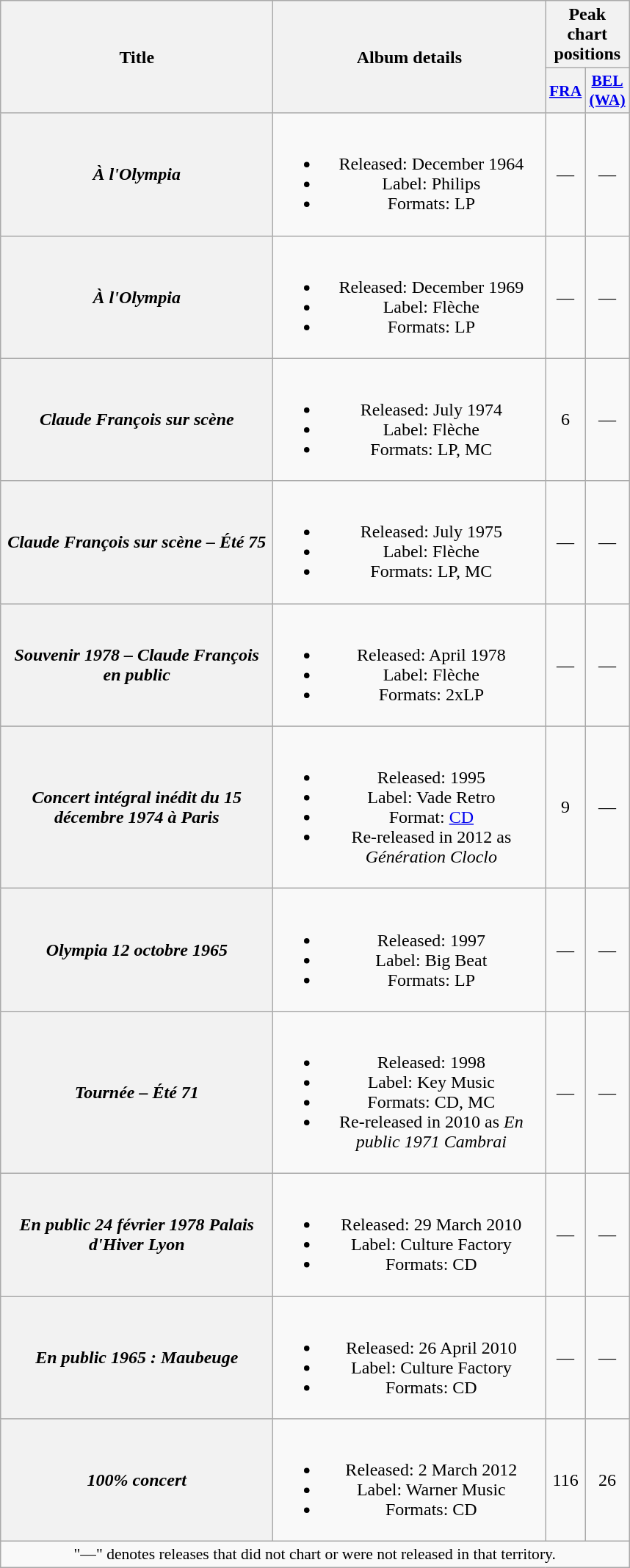<table class="wikitable plainrowheaders" style="text-align:center;">
<tr>
<th rowspan="2" scope="col" style="width:15em;">Title</th>
<th rowspan="2" scope="col" style="width:15em;">Album details</th>
<th colspan="2">Peak chart positions</th>
</tr>
<tr>
<th scope="col" style="width:2em;font-size:90%;"><a href='#'>FRA</a><br></th>
<th scope="col" style="width:2em;font-size:90%;"><a href='#'>BEL (WA)</a><br></th>
</tr>
<tr>
<th scope="row"><em>À l'Olympia</em></th>
<td><br><ul><li>Released: December 1964</li><li>Label: Philips</li><li>Formats: LP</li></ul></td>
<td>—</td>
<td>—</td>
</tr>
<tr>
<th scope="row"><em>À l'Olympia</em></th>
<td><br><ul><li>Released: December 1969</li><li>Label: Flèche</li><li>Formats: LP</li></ul></td>
<td>—</td>
<td>—</td>
</tr>
<tr>
<th scope="row"><em>Claude François sur scène</em></th>
<td><br><ul><li>Released: July 1974</li><li>Label: Flèche</li><li>Formats: LP, MC</li></ul></td>
<td>6</td>
<td>—</td>
</tr>
<tr>
<th scope="row"><em>Claude François sur scène – Été 75</em></th>
<td><br><ul><li>Released: July 1975</li><li>Label: Flèche</li><li>Formats: LP, MC</li></ul></td>
<td>—</td>
<td>—</td>
</tr>
<tr>
<th scope="row"><em>Souvenir 1978 – Claude François en public</em></th>
<td><br><ul><li>Released: April 1978</li><li>Label: Flèche</li><li>Formats: 2xLP</li></ul></td>
<td>—</td>
<td>—</td>
</tr>
<tr>
<th scope="row"><em>Concert intégral inédit du 15 décembre 1974 à Paris</em></th>
<td><br><ul><li>Released: 1995</li><li>Label: Vade Retro</li><li>Format: <a href='#'>CD</a></li><li>Re-released in 2012 as <em>Génération Cloclo</em></li></ul></td>
<td>9</td>
<td>—</td>
</tr>
<tr>
<th scope="row"><em>Olympia 12 octobre 1965</em></th>
<td><br><ul><li>Released: 1997</li><li>Label: Big Beat</li><li>Formats: LP</li></ul></td>
<td>—</td>
<td>—</td>
</tr>
<tr>
<th scope="row"><em>Tournée – Été 71</em></th>
<td><br><ul><li>Released: 1998</li><li>Label: Key Music</li><li>Formats: CD, MC</li><li>Re-released in 2010 as <em>En public 1971 Cambrai</em></li></ul></td>
<td>—</td>
<td>—</td>
</tr>
<tr>
<th scope="row"><em>En public 24 février 1978 Palais d'Hiver Lyon</em></th>
<td><br><ul><li>Released: 29 March 2010</li><li>Label: Culture Factory</li><li>Formats: CD</li></ul></td>
<td>—</td>
<td>—</td>
</tr>
<tr>
<th scope="row"><em>En public 1965 : Maubeuge</em></th>
<td><br><ul><li>Released: 26 April 2010</li><li>Label: Culture Factory</li><li>Formats: CD</li></ul></td>
<td>—</td>
<td>—</td>
</tr>
<tr>
<th scope="row"><em>100% concert</em></th>
<td><br><ul><li>Released: 2 March 2012</li><li>Label: Warner Music</li><li>Formats: CD</li></ul></td>
<td>116</td>
<td>26</td>
</tr>
<tr>
<td colspan="4" style="font-size:90%">"—" denotes releases that did not chart or were not released in that territory.</td>
</tr>
</table>
